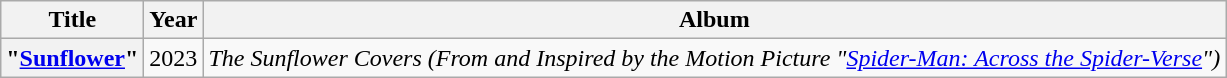<table class="wikitable plainrowheaders" style="text-align:center">
<tr>
<th scope="col">Title</th>
<th scope="col">Year</th>
<th scope="col">Album</th>
</tr>
<tr>
<th scope="row">"<a href='#'>Sunflower</a>"</th>
<td>2023</td>
<td><em>The Sunflower Covers (From and Inspired by the Motion Picture "<a href='#'>Spider-Man: Across the Spider-Verse</a>")</em></td>
</tr>
</table>
